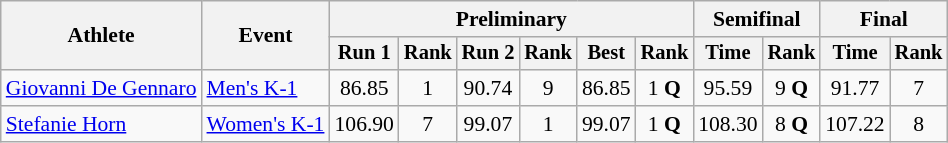<table class="wikitable" style="font-size:90%">
<tr>
<th rowspan=2>Athlete</th>
<th rowspan=2>Event</th>
<th colspan=6>Preliminary</th>
<th colspan=2>Semifinal</th>
<th colspan=2>Final</th>
</tr>
<tr style="font-size:95%">
<th>Run 1</th>
<th>Rank</th>
<th>Run 2</th>
<th>Rank</th>
<th>Best</th>
<th>Rank</th>
<th>Time</th>
<th>Rank</th>
<th>Time</th>
<th>Rank</th>
</tr>
<tr align=center>
<td align=left><a href='#'>Giovanni De Gennaro</a></td>
<td align=left><a href='#'>Men's K-1</a></td>
<td>86.85</td>
<td>1</td>
<td>90.74</td>
<td>9</td>
<td>86.85</td>
<td>1 <strong>Q</strong></td>
<td>95.59</td>
<td>9 <strong>Q</strong></td>
<td>91.77</td>
<td>7</td>
</tr>
<tr align=center>
<td align=left><a href='#'>Stefanie Horn</a></td>
<td align=left><a href='#'>Women's K-1</a></td>
<td>106.90</td>
<td>7</td>
<td>99.07</td>
<td>1</td>
<td>99.07</td>
<td>1 <strong>Q</strong></td>
<td>108.30</td>
<td>8 <strong>Q</strong></td>
<td>107.22</td>
<td>8</td>
</tr>
</table>
